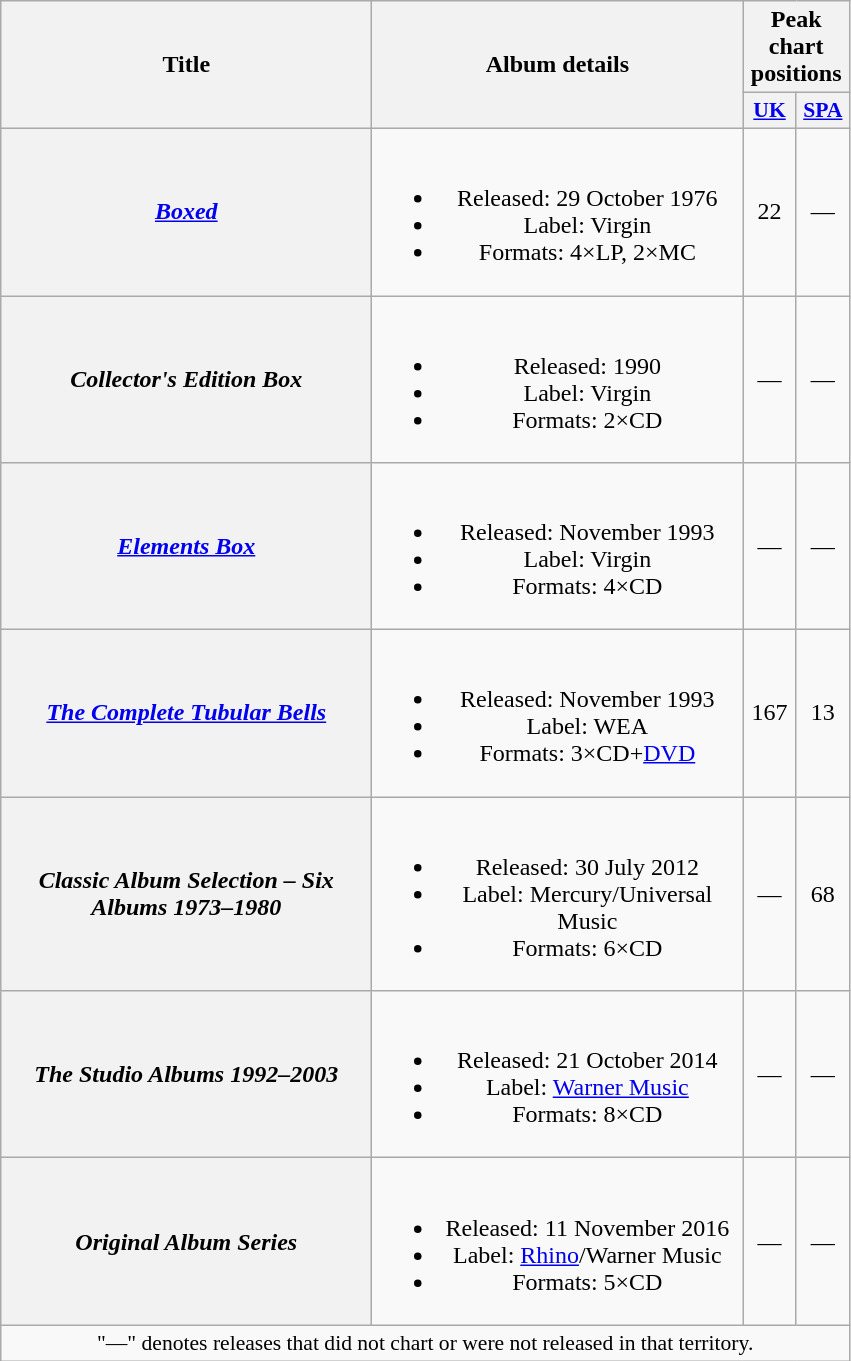<table class="wikitable plainrowheaders" style="text-align:center;">
<tr>
<th rowspan="2" scope="col" style="width:15em;">Title</th>
<th rowspan="2" scope="col" style="width:15em;">Album details</th>
<th colspan="2">Peak chart positions</th>
</tr>
<tr>
<th scope="col" style="width:2em;font-size:90%;"><a href='#'>UK</a><br></th>
<th scope="col" style="width:2em;font-size:90%;"><a href='#'>SPA</a><br></th>
</tr>
<tr>
<th scope="row"><em><a href='#'>Boxed</a></em></th>
<td><br><ul><li>Released: 29 October 1976</li><li>Label: Virgin</li><li>Formats: 4×LP, 2×MC</li></ul></td>
<td>22</td>
<td>—</td>
</tr>
<tr>
<th scope="row"><em>Collector's Edition Box</em></th>
<td><br><ul><li>Released: 1990</li><li>Label: Virgin</li><li>Formats: 2×CD</li></ul></td>
<td>—</td>
<td>—</td>
</tr>
<tr>
<th scope="row"><em><a href='#'>Elements Box</a></em></th>
<td><br><ul><li>Released: November 1993</li><li>Label: Virgin</li><li>Formats: 4×CD</li></ul></td>
<td>—</td>
<td>—</td>
</tr>
<tr>
<th scope="row"><em><a href='#'>The Complete Tubular Bells</a></em></th>
<td><br><ul><li>Released: November 1993</li><li>Label: WEA</li><li>Formats: 3×CD+<a href='#'>DVD</a></li></ul></td>
<td>167</td>
<td>13</td>
</tr>
<tr>
<th scope="row"><em>Classic Album Selection – Six Albums 1973–1980</em></th>
<td><br><ul><li>Released: 30 July 2012</li><li>Label: Mercury/Universal Music</li><li>Formats: 6×CD</li></ul></td>
<td>—</td>
<td>68</td>
</tr>
<tr>
<th scope="row"><em>The Studio Albums 1992–2003</em></th>
<td><br><ul><li>Released: 21 October 2014</li><li>Label: <a href='#'>Warner Music</a></li><li>Formats: 8×CD</li></ul></td>
<td>—</td>
<td>—</td>
</tr>
<tr>
<th scope="row"><em>Original Album Series</em></th>
<td><br><ul><li>Released: 11 November 2016</li><li>Label: <a href='#'>Rhino</a>/Warner Music</li><li>Formats: 5×CD</li></ul></td>
<td>—</td>
<td>—</td>
</tr>
<tr>
<td colspan="4" style="font-size:90%">"—" denotes releases that did not chart or were not released in that territory.</td>
</tr>
</table>
